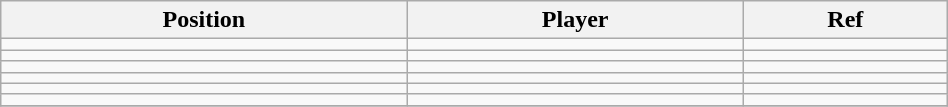<table class="wikitable sortable" style="width:50%; text-align:center; font-size:100%; text-align:left;">
<tr>
<th><strong>Position</strong></th>
<th><strong>Player</strong></th>
<th><strong>Ref</strong></th>
</tr>
<tr>
<td></td>
<td></td>
<td></td>
</tr>
<tr>
<td></td>
<td></td>
<td></td>
</tr>
<tr>
<td></td>
<td></td>
<td></td>
</tr>
<tr>
<td></td>
<td></td>
<td></td>
</tr>
<tr>
<td></td>
<td></td>
<td></td>
</tr>
<tr>
<td></td>
<td></td>
<td></td>
</tr>
<tr>
</tr>
</table>
